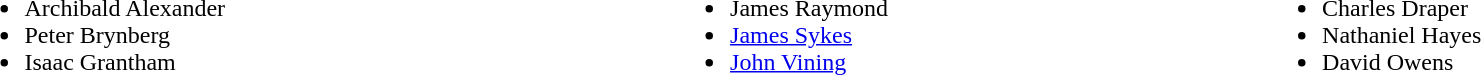<table width=100%>
<tr valign=top>
<td><br><ul><li>Archibald Alexander</li><li>Peter Brynberg</li><li>Isaac Grantham</li></ul></td>
<td><br><ul><li>James Raymond</li><li><a href='#'>James Sykes</a></li><li><a href='#'>John Vining</a></li></ul></td>
<td><br><ul><li>Charles Draper</li><li>Nathaniel Hayes</li><li>David Owens</li></ul></td>
</tr>
</table>
